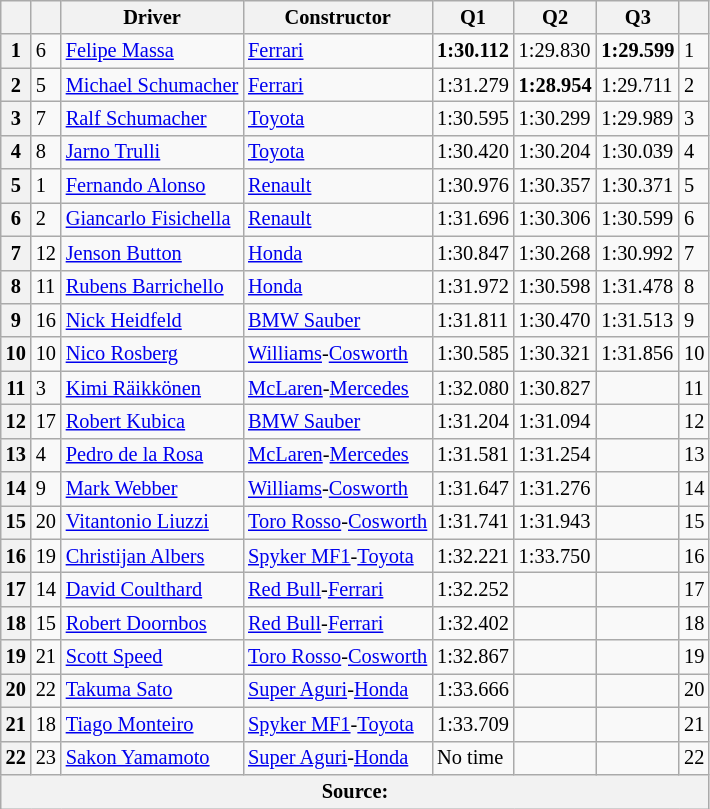<table class="wikitable sortable" style="font-size: 85%">
<tr>
<th></th>
<th></th>
<th>Driver</th>
<th>Constructor</th>
<th>Q1</th>
<th>Q2</th>
<th>Q3</th>
<th></th>
</tr>
<tr>
<th>1</th>
<td>6</td>
<td> <a href='#'>Felipe Massa</a></td>
<td><a href='#'>Ferrari</a></td>
<td><strong>1:30.112</strong></td>
<td>1:29.830</td>
<td><strong>1:29.599</strong></td>
<td>1</td>
</tr>
<tr>
<th>2</th>
<td>5</td>
<td> <a href='#'>Michael Schumacher</a></td>
<td><a href='#'>Ferrari</a></td>
<td>1:31.279</td>
<td><strong>1:28.954</strong></td>
<td>1:29.711</td>
<td>2</td>
</tr>
<tr>
<th>3</th>
<td>7</td>
<td> <a href='#'>Ralf Schumacher</a></td>
<td><a href='#'>Toyota</a></td>
<td>1:30.595</td>
<td>1:30.299</td>
<td>1:29.989</td>
<td>3</td>
</tr>
<tr>
<th>4</th>
<td>8</td>
<td> <a href='#'>Jarno Trulli</a></td>
<td><a href='#'>Toyota</a></td>
<td>1:30.420</td>
<td>1:30.204</td>
<td>1:30.039</td>
<td>4</td>
</tr>
<tr>
<th>5</th>
<td>1</td>
<td> <a href='#'>Fernando Alonso</a></td>
<td><a href='#'>Renault</a></td>
<td>1:30.976</td>
<td>1:30.357</td>
<td>1:30.371</td>
<td>5</td>
</tr>
<tr>
<th>6</th>
<td>2</td>
<td> <a href='#'>Giancarlo Fisichella</a></td>
<td><a href='#'>Renault</a></td>
<td>1:31.696</td>
<td>1:30.306</td>
<td>1:30.599</td>
<td>6</td>
</tr>
<tr>
<th>7</th>
<td>12</td>
<td> <a href='#'>Jenson Button</a></td>
<td><a href='#'>Honda</a></td>
<td>1:30.847</td>
<td>1:30.268</td>
<td>1:30.992</td>
<td>7</td>
</tr>
<tr>
<th>8</th>
<td>11</td>
<td> <a href='#'>Rubens Barrichello</a></td>
<td><a href='#'>Honda</a></td>
<td>1:31.972</td>
<td>1:30.598</td>
<td>1:31.478</td>
<td>8</td>
</tr>
<tr>
<th>9</th>
<td>16</td>
<td> <a href='#'>Nick Heidfeld</a></td>
<td><a href='#'>BMW Sauber</a></td>
<td>1:31.811</td>
<td>1:30.470</td>
<td>1:31.513</td>
<td>9</td>
</tr>
<tr>
<th>10</th>
<td>10</td>
<td> <a href='#'>Nico Rosberg</a></td>
<td><a href='#'>Williams</a>-<a href='#'>Cosworth</a></td>
<td>1:30.585</td>
<td>1:30.321</td>
<td>1:31.856</td>
<td>10</td>
</tr>
<tr>
<th>11</th>
<td>3</td>
<td> <a href='#'>Kimi Räikkönen</a></td>
<td><a href='#'>McLaren</a>-<a href='#'>Mercedes</a></td>
<td>1:32.080</td>
<td>1:30.827</td>
<td></td>
<td>11</td>
</tr>
<tr>
<th>12</th>
<td>17</td>
<td> <a href='#'>Robert Kubica</a></td>
<td><a href='#'>BMW Sauber</a></td>
<td>1:31.204</td>
<td>1:31.094</td>
<td></td>
<td>12</td>
</tr>
<tr>
<th>13</th>
<td>4</td>
<td> <a href='#'>Pedro de la Rosa</a></td>
<td><a href='#'>McLaren</a>-<a href='#'>Mercedes</a></td>
<td>1:31.581</td>
<td>1:31.254</td>
<td></td>
<td>13</td>
</tr>
<tr>
<th>14</th>
<td>9</td>
<td> <a href='#'>Mark Webber</a></td>
<td><a href='#'>Williams</a>-<a href='#'>Cosworth</a></td>
<td>1:31.647</td>
<td>1:31.276</td>
<td></td>
<td>14</td>
</tr>
<tr>
<th>15</th>
<td>20</td>
<td> <a href='#'>Vitantonio Liuzzi</a></td>
<td><a href='#'>Toro Rosso</a>-<a href='#'>Cosworth</a></td>
<td>1:31.741</td>
<td>1:31.943</td>
<td></td>
<td>15</td>
</tr>
<tr>
<th>16</th>
<td>19</td>
<td> <a href='#'>Christijan Albers</a></td>
<td><a href='#'>Spyker MF1</a>-<a href='#'>Toyota</a></td>
<td>1:32.221</td>
<td>1:33.750</td>
<td></td>
<td>16</td>
</tr>
<tr>
<th>17</th>
<td>14</td>
<td> <a href='#'>David Coulthard</a></td>
<td><a href='#'>Red Bull</a>-<a href='#'>Ferrari</a></td>
<td>1:32.252</td>
<td></td>
<td></td>
<td>17</td>
</tr>
<tr>
<th>18</th>
<td>15</td>
<td> <a href='#'>Robert Doornbos</a></td>
<td><a href='#'>Red Bull</a>-<a href='#'>Ferrari</a></td>
<td>1:32.402</td>
<td></td>
<td></td>
<td>18</td>
</tr>
<tr>
<th>19</th>
<td>21</td>
<td> <a href='#'>Scott Speed</a></td>
<td><a href='#'>Toro Rosso</a>-<a href='#'>Cosworth</a></td>
<td>1:32.867</td>
<td></td>
<td></td>
<td>19</td>
</tr>
<tr>
<th>20</th>
<td>22</td>
<td> <a href='#'>Takuma Sato</a></td>
<td><a href='#'>Super Aguri</a>-<a href='#'>Honda</a></td>
<td>1:33.666</td>
<td></td>
<td></td>
<td>20</td>
</tr>
<tr>
<th>21</th>
<td>18</td>
<td> <a href='#'>Tiago Monteiro</a></td>
<td><a href='#'>Spyker MF1</a>-<a href='#'>Toyota</a></td>
<td>1:33.709</td>
<td></td>
<td></td>
<td>21</td>
</tr>
<tr>
<th>22</th>
<td>23</td>
<td> <a href='#'>Sakon Yamamoto</a></td>
<td><a href='#'>Super Aguri</a>-<a href='#'>Honda</a></td>
<td>No time</td>
<td></td>
<td></td>
<td>22</td>
</tr>
<tr>
<th colspan="8">Source:</th>
</tr>
</table>
